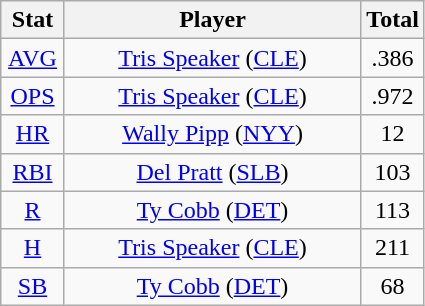<table class="wikitable" style="text-align:center;">
<tr>
<th style="width:15%;">Stat</th>
<th>Player</th>
<th style="width:15%;">Total</th>
</tr>
<tr>
<td><a href='#'>AVG</a></td>
<td><a href='#'>Tris Speaker</a> (<a href='#'>CLE</a>)</td>
<td>.386</td>
</tr>
<tr>
<td><a href='#'>OPS</a></td>
<td><a href='#'>Tris Speaker</a> (<a href='#'>CLE</a>)</td>
<td>.972</td>
</tr>
<tr>
<td><a href='#'>HR</a></td>
<td><a href='#'>Wally Pipp</a> (<a href='#'>NYY</a>)</td>
<td>12</td>
</tr>
<tr>
<td><a href='#'>RBI</a></td>
<td><a href='#'>Del Pratt</a> (<a href='#'>SLB</a>)</td>
<td>103</td>
</tr>
<tr>
<td><a href='#'>R</a></td>
<td><a href='#'>Ty Cobb</a> (<a href='#'>DET</a>)</td>
<td>113</td>
</tr>
<tr>
<td><a href='#'>H</a></td>
<td><a href='#'>Tris Speaker</a> (<a href='#'>CLE</a>)</td>
<td>211</td>
</tr>
<tr>
<td><a href='#'>SB</a></td>
<td><a href='#'>Ty Cobb</a> (<a href='#'>DET</a>)</td>
<td>68</td>
</tr>
</table>
